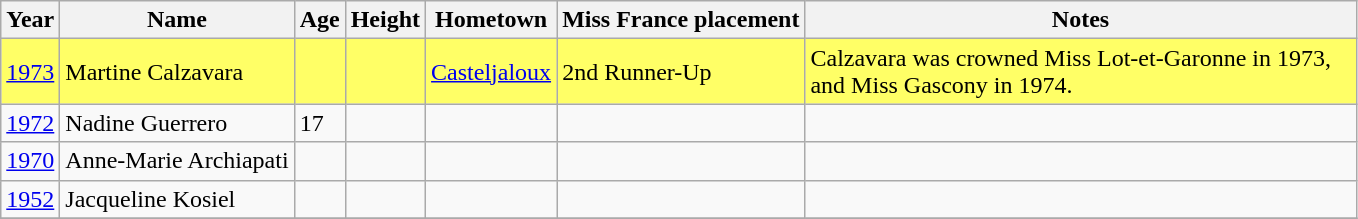<table class="wikitable sortable">
<tr>
<th>Year</th>
<th>Name</th>
<th>Age</th>
<th>Height</th>
<th>Hometown</th>
<th>Miss France placement</th>
<th width=360>Notes</th>
</tr>
<tr bgcolor=#FFFF66>
<td><a href='#'>1973</a></td>
<td>Martine Calzavara</td>
<td></td>
<td></td>
<td><a href='#'>Casteljaloux</a></td>
<td>2nd Runner-Up</td>
<td>Calzavara was crowned Miss Lot-et-Garonne in 1973, and Miss Gascony in 1974.</td>
</tr>
<tr>
<td><a href='#'>1972</a></td>
<td>Nadine Guerrero</td>
<td>17</td>
<td></td>
<td></td>
<td></td>
<td></td>
</tr>
<tr>
<td><a href='#'>1970</a></td>
<td>Anne-Marie Archiapati</td>
<td></td>
<td></td>
<td></td>
<td></td>
<td></td>
</tr>
<tr>
<td><a href='#'>1952</a></td>
<td>Jacqueline Kosiel</td>
<td></td>
<td></td>
<td></td>
<td></td>
<td></td>
</tr>
<tr>
</tr>
</table>
